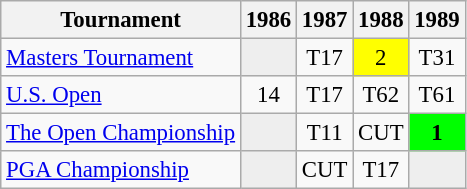<table class="wikitable" style="font-size:95%;text-align:center;">
<tr>
<th>Tournament</th>
<th>1986</th>
<th>1987</th>
<th>1988</th>
<th>1989</th>
</tr>
<tr>
<td align=left><a href='#'>Masters Tournament</a></td>
<td style="background:#eeeeee;"></td>
<td>T17</td>
<td style="background:yellow;">2</td>
<td>T31</td>
</tr>
<tr>
<td align=left><a href='#'>U.S. Open</a></td>
<td>14</td>
<td>T17</td>
<td>T62</td>
<td>T61</td>
</tr>
<tr>
<td align=left><a href='#'>The Open Championship</a></td>
<td style="background:#eeeeee;"></td>
<td>T11</td>
<td>CUT</td>
<td style="background:lime;"><strong>1</strong></td>
</tr>
<tr>
<td align=left><a href='#'>PGA Championship</a></td>
<td style="background:#eeeeee;"></td>
<td>CUT</td>
<td>T17</td>
<td style="background:#eeeeee;"></td>
</tr>
</table>
